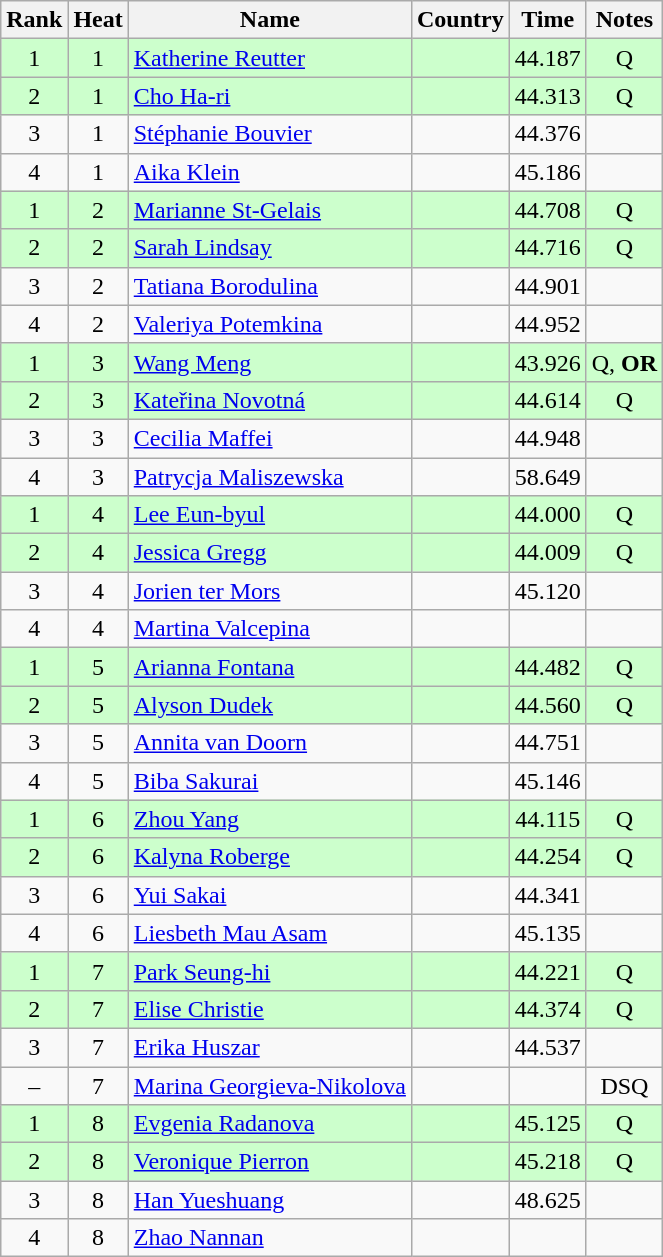<table class="wikitable sortable" style="text-align:center">
<tr>
<th>Rank</th>
<th>Heat</th>
<th>Name</th>
<th>Country</th>
<th>Time</th>
<th>Notes</th>
</tr>
<tr bgcolor=ccffcc>
<td>1</td>
<td>1</td>
<td align=left><a href='#'>Katherine Reutter</a></td>
<td align=left></td>
<td>44.187</td>
<td>Q</td>
</tr>
<tr bgcolor=ccffcc>
<td>2</td>
<td>1</td>
<td align=left><a href='#'>Cho Ha-ri</a></td>
<td align=left></td>
<td>44.313</td>
<td>Q</td>
</tr>
<tr>
<td>3</td>
<td>1</td>
<td align=left><a href='#'>Stéphanie Bouvier</a></td>
<td align=left></td>
<td>44.376</td>
<td></td>
</tr>
<tr>
<td>4</td>
<td>1</td>
<td align=left><a href='#'>Aika Klein</a></td>
<td align=left></td>
<td>45.186</td>
<td></td>
</tr>
<tr bgcolor=ccffcc>
<td>1</td>
<td>2</td>
<td align=left><a href='#'>Marianne St-Gelais</a></td>
<td align=left></td>
<td>44.708</td>
<td>Q</td>
</tr>
<tr bgcolor=ccffcc>
<td>2</td>
<td>2</td>
<td align=left><a href='#'>Sarah Lindsay</a></td>
<td align=left></td>
<td>44.716</td>
<td>Q</td>
</tr>
<tr>
<td>3</td>
<td>2</td>
<td align=left><a href='#'>Tatiana Borodulina</a></td>
<td align=left></td>
<td>44.901</td>
<td></td>
</tr>
<tr>
<td>4</td>
<td>2</td>
<td align=left><a href='#'>Valeriya Potemkina</a></td>
<td align=left></td>
<td>44.952</td>
<td></td>
</tr>
<tr bgcolor=ccffcc>
<td>1</td>
<td>3</td>
<td align=left><a href='#'>Wang Meng</a></td>
<td align=left></td>
<td>43.926</td>
<td>Q, <strong>OR</strong></td>
</tr>
<tr bgcolor=ccffcc>
<td>2</td>
<td>3</td>
<td align=left><a href='#'>Kateřina Novotná</a></td>
<td align=left></td>
<td>44.614</td>
<td>Q</td>
</tr>
<tr>
<td>3</td>
<td>3</td>
<td align=left><a href='#'>Cecilia Maffei</a></td>
<td align=left></td>
<td>44.948</td>
<td></td>
</tr>
<tr>
<td>4</td>
<td>3</td>
<td align=left><a href='#'>Patrycja Maliszewska</a></td>
<td align=left></td>
<td>58.649</td>
<td></td>
</tr>
<tr bgcolor=ccffcc>
<td>1</td>
<td>4</td>
<td align=left><a href='#'>Lee Eun-byul</a></td>
<td align=left></td>
<td>44.000</td>
<td>Q</td>
</tr>
<tr bgcolor=ccffcc>
<td>2</td>
<td>4</td>
<td align=left><a href='#'>Jessica Gregg</a></td>
<td align=left></td>
<td>44.009</td>
<td>Q</td>
</tr>
<tr>
<td>3</td>
<td>4</td>
<td align=left><a href='#'>Jorien ter Mors</a></td>
<td align=left></td>
<td>45.120</td>
<td></td>
</tr>
<tr>
<td>4</td>
<td>4</td>
<td align=left><a href='#'>Martina Valcepina</a></td>
<td align=left></td>
<td></td>
<td></td>
</tr>
<tr bgcolor=ccffcc>
<td>1</td>
<td>5</td>
<td align=left><a href='#'>Arianna Fontana</a></td>
<td align=left></td>
<td>44.482</td>
<td>Q</td>
</tr>
<tr bgcolor=ccffcc>
<td>2</td>
<td>5</td>
<td align=left><a href='#'>Alyson Dudek</a></td>
<td align=left></td>
<td>44.560</td>
<td>Q</td>
</tr>
<tr>
<td>3</td>
<td>5</td>
<td align=left><a href='#'>Annita van Doorn</a></td>
<td align=left></td>
<td>44.751</td>
<td></td>
</tr>
<tr>
<td>4</td>
<td>5</td>
<td align=left><a href='#'>Biba Sakurai</a></td>
<td align=left></td>
<td>45.146</td>
<td></td>
</tr>
<tr bgcolor=ccffcc>
<td>1</td>
<td>6</td>
<td align=left><a href='#'>Zhou Yang</a></td>
<td align=left></td>
<td>44.115</td>
<td>Q</td>
</tr>
<tr bgcolor=ccffcc>
<td>2</td>
<td>6</td>
<td align=left><a href='#'>Kalyna Roberge</a></td>
<td align=left></td>
<td>44.254</td>
<td>Q</td>
</tr>
<tr>
<td>3</td>
<td>6</td>
<td align=left><a href='#'>Yui Sakai</a></td>
<td align=left></td>
<td>44.341</td>
<td></td>
</tr>
<tr>
<td>4</td>
<td>6</td>
<td align=left><a href='#'>Liesbeth Mau Asam</a></td>
<td align=left></td>
<td>45.135</td>
<td></td>
</tr>
<tr bgcolor=ccffcc>
<td>1</td>
<td>7</td>
<td align=left><a href='#'>Park Seung-hi</a></td>
<td align=left></td>
<td>44.221</td>
<td>Q</td>
</tr>
<tr bgcolor=ccffcc>
<td>2</td>
<td>7</td>
<td align=left><a href='#'>Elise Christie</a></td>
<td align=left></td>
<td>44.374</td>
<td>Q</td>
</tr>
<tr>
<td>3</td>
<td>7</td>
<td align=left><a href='#'>Erika Huszar</a></td>
<td align=left></td>
<td>44.537</td>
<td></td>
</tr>
<tr>
<td>–</td>
<td>7</td>
<td align=left><a href='#'>Marina Georgieva-Nikolova</a></td>
<td align=left></td>
<td></td>
<td>DSQ</td>
</tr>
<tr bgcolor=ccffcc>
<td>1</td>
<td>8</td>
<td align=left><a href='#'>Evgenia Radanova</a></td>
<td align=left></td>
<td>45.125</td>
<td>Q</td>
</tr>
<tr bgcolor=ccffcc>
<td>2</td>
<td>8</td>
<td align=left><a href='#'>Veronique Pierron</a></td>
<td align=left></td>
<td>45.218</td>
<td>Q</td>
</tr>
<tr>
<td>3</td>
<td>8</td>
<td align=left><a href='#'>Han Yueshuang</a></td>
<td align=left></td>
<td>48.625</td>
<td></td>
</tr>
<tr>
<td>4</td>
<td>8</td>
<td align=left><a href='#'>Zhao Nannan</a></td>
<td align=left></td>
<td></td>
<td></td>
</tr>
</table>
